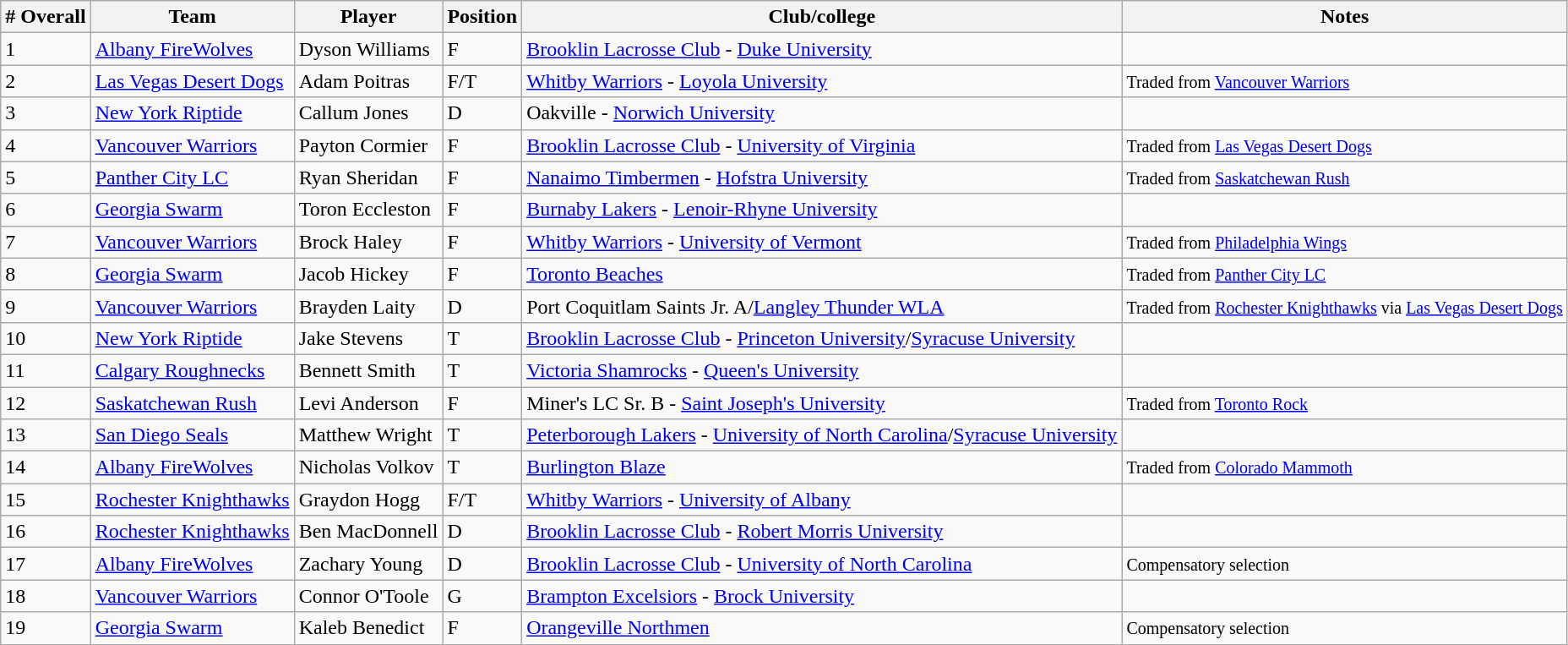<table class="wikitable">
<tr>
<th># Overall</th>
<th>Team</th>
<th>Player</th>
<th>Position</th>
<th>Club/college</th>
<th>Notes</th>
</tr>
<tr>
<td>1</td>
<td><a href='#'>Albany FireWolves</a></td>
<td>Dyson Williams</td>
<td>F</td>
<td><a href='#'>Brooklin Lacrosse Club</a> - <a href='#'>Duke University</a></td>
<td></td>
</tr>
<tr>
<td>2</td>
<td><a href='#'>Las Vegas Desert Dogs</a></td>
<td>Adam Poitras</td>
<td>F/T</td>
<td><a href='#'>Whitby Warriors</a> - <a href='#'>Loyola University</a></td>
<td><small>Traded from <a href='#'>Vancouver Warriors</a></small></td>
</tr>
<tr>
<td>3</td>
<td><a href='#'>New York Riptide</a></td>
<td>Callum Jones</td>
<td>D</td>
<td>Oakville - <a href='#'>Norwich University</a></td>
<td></td>
</tr>
<tr>
<td>4</td>
<td><a href='#'>Vancouver Warriors</a></td>
<td>Payton Cormier</td>
<td>F</td>
<td><a href='#'>Brooklin Lacrosse Club</a> - <a href='#'>University of Virginia</a></td>
<td><small>Traded from <a href='#'>Las Vegas Desert Dogs</a></small></td>
</tr>
<tr>
<td>5</td>
<td><a href='#'>Panther City LC</a></td>
<td>Ryan Sheridan</td>
<td>F</td>
<td><a href='#'>Nanaimo Timbermen</a> - <a href='#'>Hofstra University</a></td>
<td><small>Traded from <a href='#'>Saskatchewan Rush</a></small></td>
</tr>
<tr>
<td>6</td>
<td><a href='#'>Georgia Swarm</a></td>
<td>Toron Eccleston</td>
<td>F</td>
<td><a href='#'>Burnaby Lakers</a> - <a href='#'>Lenoir-Rhyne University</a></td>
<td></td>
</tr>
<tr>
<td>7</td>
<td><a href='#'>Vancouver Warriors</a></td>
<td>Brock Haley</td>
<td>F</td>
<td><a href='#'>Whitby Warriors</a> - <a href='#'>University of Vermont</a></td>
<td><small>Traded from <a href='#'>Philadelphia Wings</a></small></td>
</tr>
<tr>
<td>8</td>
<td><a href='#'>Georgia Swarm</a></td>
<td>Jacob Hickey</td>
<td>F</td>
<td><a href='#'>Toronto Beaches</a></td>
<td><small>Traded from <a href='#'>Panther City LC</a></small></td>
</tr>
<tr>
<td>9</td>
<td><a href='#'>Vancouver Warriors</a></td>
<td>Brayden Laity</td>
<td>D</td>
<td>Port Coquitlam Saints Jr. A/<a href='#'>Langley Thunder WLA</a></td>
<td><small>Traded from <a href='#'>Rochester Knighthawks</a> via <a href='#'>Las Vegas Desert Dogs</a></small></td>
</tr>
<tr>
<td>10</td>
<td><a href='#'>New York Riptide</a></td>
<td>Jake Stevens</td>
<td>T</td>
<td><a href='#'>Brooklin Lacrosse Club</a> - <a href='#'>Princeton University</a>/<a href='#'>Syracuse University</a></td>
<td></td>
</tr>
<tr>
<td>11</td>
<td><a href='#'>Calgary Roughnecks</a></td>
<td>Bennett Smith</td>
<td>T</td>
<td><a href='#'>Victoria Shamrocks</a> - <a href='#'>Queen's University</a></td>
<td></td>
</tr>
<tr>
<td>12</td>
<td><a href='#'>Saskatchewan Rush</a></td>
<td>Levi Anderson</td>
<td>F</td>
<td>Miner's LC Sr. B - <a href='#'>Saint Joseph's University</a></td>
<td><small>Traded from <a href='#'>Toronto Rock</a></small></td>
</tr>
<tr>
<td>13</td>
<td><a href='#'>San Diego Seals</a></td>
<td>Matthew Wright</td>
<td>T</td>
<td><a href='#'>Peterborough Lakers</a> - <a href='#'>University of North Carolina</a>/<a href='#'>Syracuse University</a></td>
<td></td>
</tr>
<tr>
<td>14</td>
<td><a href='#'>Albany FireWolves</a></td>
<td>Nicholas Volkov</td>
<td>T</td>
<td><a href='#'>Burlington Blaze</a></td>
<td><small>Traded from <a href='#'>Colorado Mammoth</a></small></td>
</tr>
<tr>
<td>15</td>
<td><a href='#'>Rochester Knighthawks</a></td>
<td>Graydon Hogg</td>
<td>F/T</td>
<td><a href='#'>Whitby Warriors</a> - <a href='#'>University of Albany</a></td>
<td></td>
</tr>
<tr>
<td>16</td>
<td><a href='#'>Rochester Knighthawks</a></td>
<td>Ben MacDonnell</td>
<td>D</td>
<td><a href='#'>Brooklin Lacrosse Club</a> - <a href='#'>Robert Morris University</a></td>
<td></td>
</tr>
<tr>
<td>17</td>
<td><a href='#'>Albany FireWolves</a></td>
<td>Zachary Young</td>
<td>D</td>
<td><a href='#'>Brooklin Lacrosse Club</a> - <a href='#'>University of North Carolina</a></td>
<td><small>Compensatory selection</small></td>
</tr>
<tr>
<td>18</td>
<td><a href='#'>Vancouver Warriors</a></td>
<td>Connor O'Toole</td>
<td>G</td>
<td><a href='#'>Brampton Excelsiors</a> - <a href='#'>Brock University</a></td>
<td></td>
</tr>
<tr>
<td>19</td>
<td><a href='#'>Georgia Swarm</a></td>
<td>Kaleb Benedict</td>
<td>F</td>
<td><a href='#'>Orangeville Northmen</a></td>
<td><small>Compensatory selection</small></td>
</tr>
</table>
